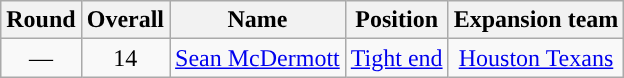<table class="wikitable" style="text-align:center">
<tr>
<th>Round</th>
<th>Overall</th>
<th>Name</th>
<th>Position</th>
<th>Expansion team</th>
</tr>
<tr>
<td>—</td>
<td>14</td>
<td><a href='#'>Sean McDermott</a></td>
<td><a href='#'>Tight end</a></td>
<td><a href='#'>Houston Texans</a></td>
</tr>
</table>
